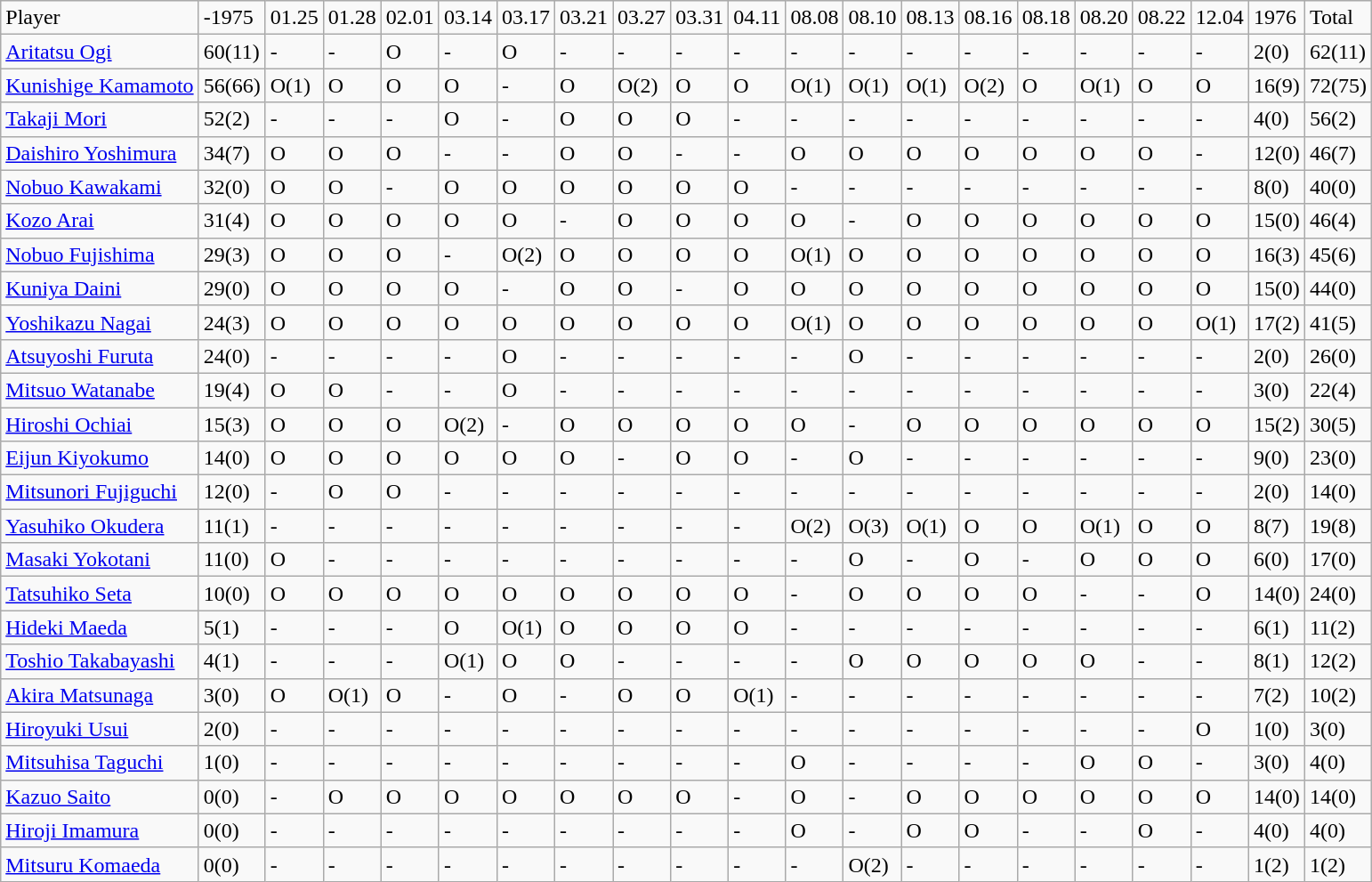<table class="wikitable" style="text-align:left;">
<tr>
<td>Player</td>
<td>-1975</td>
<td>01.25</td>
<td>01.28</td>
<td>02.01</td>
<td>03.14</td>
<td>03.17</td>
<td>03.21</td>
<td>03.27</td>
<td>03.31</td>
<td>04.11</td>
<td>08.08</td>
<td>08.10</td>
<td>08.13</td>
<td>08.16</td>
<td>08.18</td>
<td>08.20</td>
<td>08.22</td>
<td>12.04</td>
<td>1976</td>
<td>Total</td>
</tr>
<tr>
<td><a href='#'>Aritatsu Ogi</a></td>
<td>60(11)</td>
<td>-</td>
<td>-</td>
<td>O</td>
<td>-</td>
<td>O</td>
<td>-</td>
<td>-</td>
<td>-</td>
<td>-</td>
<td>-</td>
<td>-</td>
<td>-</td>
<td>-</td>
<td>-</td>
<td>-</td>
<td>-</td>
<td>-</td>
<td>2(0)</td>
<td>62(11)</td>
</tr>
<tr>
<td><a href='#'>Kunishige Kamamoto</a></td>
<td>56(66)</td>
<td>O(1)</td>
<td>O</td>
<td>O</td>
<td>O</td>
<td>-</td>
<td>O</td>
<td>O(2)</td>
<td>O</td>
<td>O</td>
<td>O(1)</td>
<td>O(1)</td>
<td>O(1)</td>
<td>O(2)</td>
<td>O</td>
<td>O(1)</td>
<td>O</td>
<td>O</td>
<td>16(9)</td>
<td>72(75)</td>
</tr>
<tr>
<td><a href='#'>Takaji Mori</a></td>
<td>52(2)</td>
<td>-</td>
<td>-</td>
<td>-</td>
<td>O</td>
<td>-</td>
<td>O</td>
<td>O</td>
<td>O</td>
<td>-</td>
<td>-</td>
<td>-</td>
<td>-</td>
<td>-</td>
<td>-</td>
<td>-</td>
<td>-</td>
<td>-</td>
<td>4(0)</td>
<td>56(2)</td>
</tr>
<tr>
<td><a href='#'>Daishiro Yoshimura</a></td>
<td>34(7)</td>
<td>O</td>
<td>O</td>
<td>O</td>
<td>-</td>
<td>-</td>
<td>O</td>
<td>O</td>
<td>-</td>
<td>-</td>
<td>O</td>
<td>O</td>
<td>O</td>
<td>O</td>
<td>O</td>
<td>O</td>
<td>O</td>
<td>-</td>
<td>12(0)</td>
<td>46(7)</td>
</tr>
<tr>
<td><a href='#'>Nobuo Kawakami</a></td>
<td>32(0)</td>
<td>O</td>
<td>O</td>
<td>-</td>
<td>O</td>
<td>O</td>
<td>O</td>
<td>O</td>
<td>O</td>
<td>O</td>
<td>-</td>
<td>-</td>
<td>-</td>
<td>-</td>
<td>-</td>
<td>-</td>
<td>-</td>
<td>-</td>
<td>8(0)</td>
<td>40(0)</td>
</tr>
<tr>
<td><a href='#'>Kozo Arai</a></td>
<td>31(4)</td>
<td>O</td>
<td>O</td>
<td>O</td>
<td>O</td>
<td>O</td>
<td>-</td>
<td>O</td>
<td>O</td>
<td>O</td>
<td>O</td>
<td>-</td>
<td>O</td>
<td>O</td>
<td>O</td>
<td>O</td>
<td>O</td>
<td>O</td>
<td>15(0)</td>
<td>46(4)</td>
</tr>
<tr>
<td><a href='#'>Nobuo Fujishima</a></td>
<td>29(3)</td>
<td>O</td>
<td>O</td>
<td>O</td>
<td>-</td>
<td>O(2)</td>
<td>O</td>
<td>O</td>
<td>O</td>
<td>O</td>
<td>O(1)</td>
<td>O</td>
<td>O</td>
<td>O</td>
<td>O</td>
<td>O</td>
<td>O</td>
<td>O</td>
<td>16(3)</td>
<td>45(6)</td>
</tr>
<tr>
<td><a href='#'>Kuniya Daini</a></td>
<td>29(0)</td>
<td>O</td>
<td>O</td>
<td>O</td>
<td>O</td>
<td>-</td>
<td>O</td>
<td>O</td>
<td>-</td>
<td>O</td>
<td>O</td>
<td>O</td>
<td>O</td>
<td>O</td>
<td>O</td>
<td>O</td>
<td>O</td>
<td>O</td>
<td>15(0)</td>
<td>44(0)</td>
</tr>
<tr>
<td><a href='#'>Yoshikazu Nagai</a></td>
<td>24(3)</td>
<td>O</td>
<td>O</td>
<td>O</td>
<td>O</td>
<td>O</td>
<td>O</td>
<td>O</td>
<td>O</td>
<td>O</td>
<td>O(1)</td>
<td>O</td>
<td>O</td>
<td>O</td>
<td>O</td>
<td>O</td>
<td>O</td>
<td>O(1)</td>
<td>17(2)</td>
<td>41(5)</td>
</tr>
<tr>
<td><a href='#'>Atsuyoshi Furuta</a></td>
<td>24(0)</td>
<td>-</td>
<td>-</td>
<td>-</td>
<td>-</td>
<td>O</td>
<td>-</td>
<td>-</td>
<td>-</td>
<td>-</td>
<td>-</td>
<td>O</td>
<td>-</td>
<td>-</td>
<td>-</td>
<td>-</td>
<td>-</td>
<td>-</td>
<td>2(0)</td>
<td>26(0)</td>
</tr>
<tr>
<td><a href='#'>Mitsuo Watanabe</a></td>
<td>19(4)</td>
<td>O</td>
<td>O</td>
<td>-</td>
<td>-</td>
<td>O</td>
<td>-</td>
<td>-</td>
<td>-</td>
<td>-</td>
<td>-</td>
<td>-</td>
<td>-</td>
<td>-</td>
<td>-</td>
<td>-</td>
<td>-</td>
<td>-</td>
<td>3(0)</td>
<td>22(4)</td>
</tr>
<tr>
<td><a href='#'>Hiroshi Ochiai</a></td>
<td>15(3)</td>
<td>O</td>
<td>O</td>
<td>O</td>
<td>O(2)</td>
<td>-</td>
<td>O</td>
<td>O</td>
<td>O</td>
<td>O</td>
<td>O</td>
<td>-</td>
<td>O</td>
<td>O</td>
<td>O</td>
<td>O</td>
<td>O</td>
<td>O</td>
<td>15(2)</td>
<td>30(5)</td>
</tr>
<tr>
<td><a href='#'>Eijun Kiyokumo</a></td>
<td>14(0)</td>
<td>O</td>
<td>O</td>
<td>O</td>
<td>O</td>
<td>O</td>
<td>O</td>
<td>-</td>
<td>O</td>
<td>O</td>
<td>-</td>
<td>O</td>
<td>-</td>
<td>-</td>
<td>-</td>
<td>-</td>
<td>-</td>
<td>-</td>
<td>9(0)</td>
<td>23(0)</td>
</tr>
<tr>
<td><a href='#'>Mitsunori Fujiguchi</a></td>
<td>12(0)</td>
<td>-</td>
<td>O</td>
<td>O</td>
<td>-</td>
<td>-</td>
<td>-</td>
<td>-</td>
<td>-</td>
<td>-</td>
<td>-</td>
<td>-</td>
<td>-</td>
<td>-</td>
<td>-</td>
<td>-</td>
<td>-</td>
<td>-</td>
<td>2(0)</td>
<td>14(0)</td>
</tr>
<tr>
<td><a href='#'>Yasuhiko Okudera</a></td>
<td>11(1)</td>
<td>-</td>
<td>-</td>
<td>-</td>
<td>-</td>
<td>-</td>
<td>-</td>
<td>-</td>
<td>-</td>
<td>-</td>
<td>O(2)</td>
<td>O(3)</td>
<td>O(1)</td>
<td>O</td>
<td>O</td>
<td>O(1)</td>
<td>O</td>
<td>O</td>
<td>8(7)</td>
<td>19(8)</td>
</tr>
<tr>
<td><a href='#'>Masaki Yokotani</a></td>
<td>11(0)</td>
<td>O</td>
<td>-</td>
<td>-</td>
<td>-</td>
<td>-</td>
<td>-</td>
<td>-</td>
<td>-</td>
<td>-</td>
<td>-</td>
<td>O</td>
<td>-</td>
<td>O</td>
<td>-</td>
<td>O</td>
<td>O</td>
<td>O</td>
<td>6(0)</td>
<td>17(0)</td>
</tr>
<tr>
<td><a href='#'>Tatsuhiko Seta</a></td>
<td>10(0)</td>
<td>O</td>
<td>O</td>
<td>O</td>
<td>O</td>
<td>O</td>
<td>O</td>
<td>O</td>
<td>O</td>
<td>O</td>
<td>-</td>
<td>O</td>
<td>O</td>
<td>O</td>
<td>O</td>
<td>-</td>
<td>-</td>
<td>O</td>
<td>14(0)</td>
<td>24(0)</td>
</tr>
<tr>
<td><a href='#'>Hideki Maeda</a></td>
<td>5(1)</td>
<td>-</td>
<td>-</td>
<td>-</td>
<td>O</td>
<td>O(1)</td>
<td>O</td>
<td>O</td>
<td>O</td>
<td>O</td>
<td>-</td>
<td>-</td>
<td>-</td>
<td>-</td>
<td>-</td>
<td>-</td>
<td>-</td>
<td>-</td>
<td>6(1)</td>
<td>11(2)</td>
</tr>
<tr>
<td><a href='#'>Toshio Takabayashi</a></td>
<td>4(1)</td>
<td>-</td>
<td>-</td>
<td>-</td>
<td>O(1)</td>
<td>O</td>
<td>O</td>
<td>-</td>
<td>-</td>
<td>-</td>
<td>-</td>
<td>O</td>
<td>O</td>
<td>O</td>
<td>O</td>
<td>O</td>
<td>-</td>
<td>-</td>
<td>8(1)</td>
<td>12(2)</td>
</tr>
<tr>
<td><a href='#'>Akira Matsunaga</a></td>
<td>3(0)</td>
<td>O</td>
<td>O(1)</td>
<td>O</td>
<td>-</td>
<td>O</td>
<td>-</td>
<td>O</td>
<td>O</td>
<td>O(1)</td>
<td>-</td>
<td>-</td>
<td>-</td>
<td>-</td>
<td>-</td>
<td>-</td>
<td>-</td>
<td>-</td>
<td>7(2)</td>
<td>10(2)</td>
</tr>
<tr>
<td><a href='#'>Hiroyuki Usui</a></td>
<td>2(0)</td>
<td>-</td>
<td>-</td>
<td>-</td>
<td>-</td>
<td>-</td>
<td>-</td>
<td>-</td>
<td>-</td>
<td>-</td>
<td>-</td>
<td>-</td>
<td>-</td>
<td>-</td>
<td>-</td>
<td>-</td>
<td>-</td>
<td>O</td>
<td>1(0)</td>
<td>3(0)</td>
</tr>
<tr>
<td><a href='#'>Mitsuhisa Taguchi</a></td>
<td>1(0)</td>
<td>-</td>
<td>-</td>
<td>-</td>
<td>-</td>
<td>-</td>
<td>-</td>
<td>-</td>
<td>-</td>
<td>-</td>
<td>O</td>
<td>-</td>
<td>-</td>
<td>-</td>
<td>-</td>
<td>O</td>
<td>O</td>
<td>-</td>
<td>3(0)</td>
<td>4(0)</td>
</tr>
<tr>
<td><a href='#'>Kazuo Saito</a></td>
<td>0(0)</td>
<td>-</td>
<td>O</td>
<td>O</td>
<td>O</td>
<td>O</td>
<td>O</td>
<td>O</td>
<td>O</td>
<td>-</td>
<td>O</td>
<td>-</td>
<td>O</td>
<td>O</td>
<td>O</td>
<td>O</td>
<td>O</td>
<td>O</td>
<td>14(0)</td>
<td>14(0)</td>
</tr>
<tr>
<td><a href='#'>Hiroji Imamura</a></td>
<td>0(0)</td>
<td>-</td>
<td>-</td>
<td>-</td>
<td>-</td>
<td>-</td>
<td>-</td>
<td>-</td>
<td>-</td>
<td>-</td>
<td>O</td>
<td>-</td>
<td>O</td>
<td>O</td>
<td>-</td>
<td>-</td>
<td>O</td>
<td>-</td>
<td>4(0)</td>
<td>4(0)</td>
</tr>
<tr>
<td><a href='#'>Mitsuru Komaeda</a></td>
<td>0(0)</td>
<td>-</td>
<td>-</td>
<td>-</td>
<td>-</td>
<td>-</td>
<td>-</td>
<td>-</td>
<td>-</td>
<td>-</td>
<td>-</td>
<td>O(2)</td>
<td>-</td>
<td>-</td>
<td>-</td>
<td>-</td>
<td>-</td>
<td>-</td>
<td>1(2)</td>
<td>1(2)</td>
</tr>
</table>
